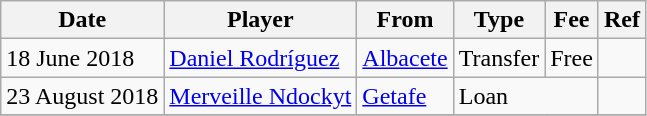<table class="wikitable">
<tr>
<th>Date</th>
<th>Player</th>
<th>From</th>
<th>Type</th>
<th>Fee</th>
<th>Ref</th>
</tr>
<tr>
<td>18 June 2018</td>
<td> <a href='#'>Daniel Rodríguez</a></td>
<td> <a href='#'>Albacete</a></td>
<td>Transfer</td>
<td>Free</td>
<td></td>
</tr>
<tr>
<td>23 August 2018</td>
<td> <a href='#'>Merveille Ndockyt</a></td>
<td> <a href='#'>Getafe</a></td>
<td colspan=2>Loan</td>
<td></td>
</tr>
<tr>
</tr>
</table>
